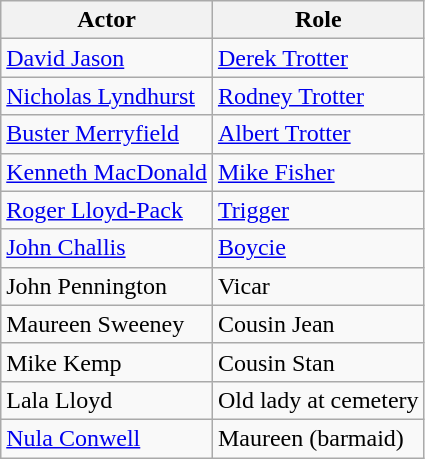<table class="wikitable">
<tr>
<th>Actor</th>
<th>Role</th>
</tr>
<tr>
<td><a href='#'>David Jason</a></td>
<td><a href='#'>Derek Trotter</a></td>
</tr>
<tr>
<td><a href='#'>Nicholas Lyndhurst</a></td>
<td><a href='#'>Rodney Trotter</a></td>
</tr>
<tr>
<td><a href='#'>Buster Merryfield</a></td>
<td><a href='#'>Albert Trotter</a></td>
</tr>
<tr>
<td><a href='#'>Kenneth MacDonald</a></td>
<td><a href='#'>Mike Fisher</a></td>
</tr>
<tr>
<td><a href='#'>Roger Lloyd-Pack</a></td>
<td><a href='#'>Trigger</a></td>
</tr>
<tr>
<td><a href='#'>John Challis</a></td>
<td><a href='#'>Boycie</a></td>
</tr>
<tr>
<td>John Pennington</td>
<td>Vicar</td>
</tr>
<tr>
<td>Maureen Sweeney</td>
<td>Cousin Jean</td>
</tr>
<tr>
<td>Mike Kemp</td>
<td>Cousin Stan</td>
</tr>
<tr>
<td>Lala Lloyd</td>
<td>Old lady at cemetery</td>
</tr>
<tr>
<td><a href='#'>Nula Conwell</a></td>
<td>Maureen (barmaid)</td>
</tr>
</table>
